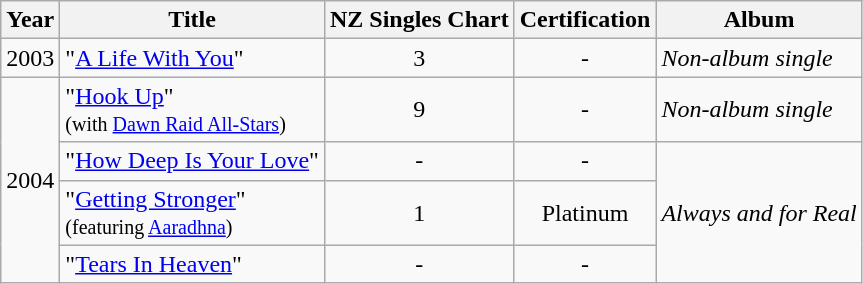<table class="wikitable">
<tr>
<th>Year</th>
<th>Title</th>
<th>NZ Singles Chart</th>
<th>Certification</th>
<th>Album</th>
</tr>
<tr>
<td>2003</td>
<td>"<a href='#'>A Life With You</a>"</td>
<td align="center">3</td>
<td align="center">-</td>
<td><em>Non-album single</em></td>
</tr>
<tr>
<td rowspan="4">2004</td>
<td>"<a href='#'>Hook Up</a>"<br><small>(with <a href='#'>Dawn Raid All-Stars</a>)</small></td>
<td align="center">9</td>
<td align="center">-</td>
<td><em>Non-album single</em></td>
</tr>
<tr>
<td>"<a href='#'>How Deep Is Your Love</a>"</td>
<td align="center">-</td>
<td align="center">-</td>
<td rowspan=3><em>Always and for Real</em></td>
</tr>
<tr>
<td>"<a href='#'>Getting Stronger</a>"<br><small>(featuring <a href='#'>Aaradhna</a>)</small></td>
<td align="center">1</td>
<td align="center">Platinum</td>
</tr>
<tr>
<td>"<a href='#'>Tears In Heaven</a>"</td>
<td align="center">-</td>
<td align="center">-</td>
</tr>
</table>
